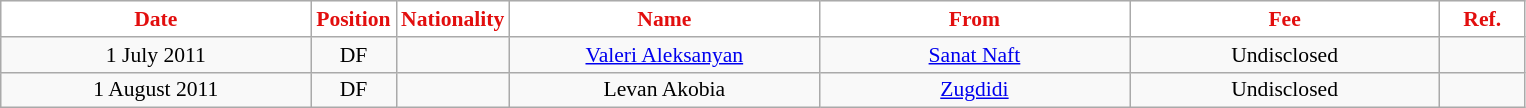<table class="wikitable"  style="text-align:center; font-size:90%; ">
<tr>
<th style="background:#FFFFFF; color:#E20E0E; width:200px;">Date</th>
<th style="background:#FFFFFF; color:#E20E0E; width:50px;">Position</th>
<th style="background:#FFFFFF; color:#E20E0E; width:50px;">Nationality</th>
<th style="background:#FFFFFF; color:#E20E0E; width:200px;">Name</th>
<th style="background:#FFFFFF; color:#E20E0E; width:200px;">From</th>
<th style="background:#FFFFFF; color:#E20E0E; width:200px;">Fee</th>
<th style="background:#FFFFFF; color:#E20E0E; width:50px;">Ref.</th>
</tr>
<tr>
<td>1 July 2011</td>
<td>DF</td>
<td></td>
<td><a href='#'>Valeri Aleksanyan</a></td>
<td><a href='#'>Sanat Naft</a></td>
<td>Undisclosed</td>
<td></td>
</tr>
<tr>
<td>1 August 2011</td>
<td>DF</td>
<td></td>
<td>Levan Akobia</td>
<td><a href='#'>Zugdidi</a></td>
<td>Undisclosed</td>
<td></td>
</tr>
</table>
